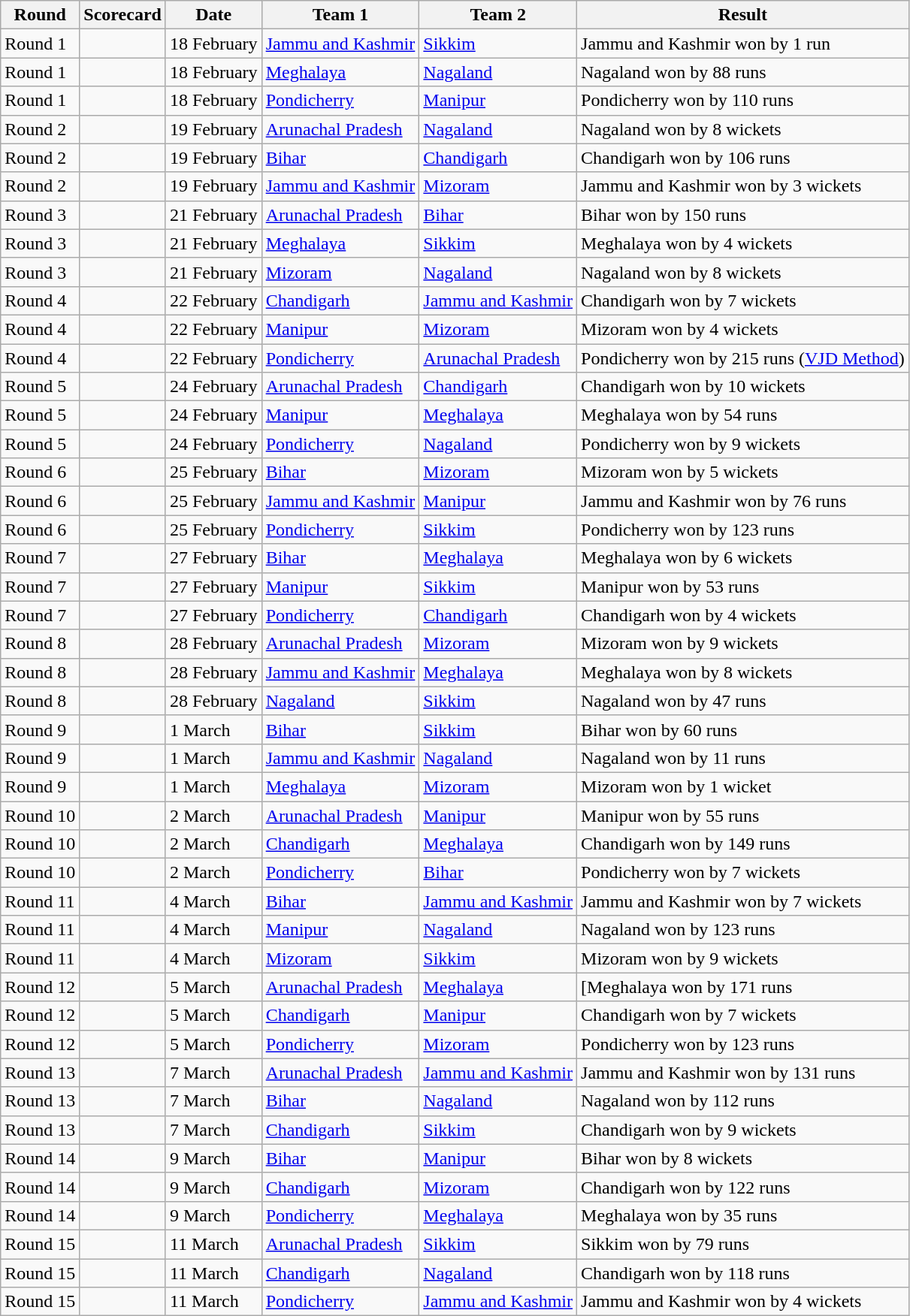<table class="wikitable collapsible sortable collapsed">
<tr>
<th>Round</th>
<th>Scorecard</th>
<th>Date</th>
<th>Team 1</th>
<th>Team 2</th>
<th>Result</th>
</tr>
<tr>
<td>Round 1</td>
<td></td>
<td>18 February</td>
<td><a href='#'>Jammu and Kashmir</a></td>
<td><a href='#'>Sikkim</a></td>
<td>Jammu and Kashmir won by 1 run</td>
</tr>
<tr>
<td>Round 1</td>
<td></td>
<td>18 February</td>
<td><a href='#'>Meghalaya</a></td>
<td><a href='#'>Nagaland</a></td>
<td>Nagaland won by 88 runs</td>
</tr>
<tr>
<td>Round 1</td>
<td></td>
<td>18 February</td>
<td><a href='#'>Pondicherry</a></td>
<td><a href='#'>Manipur</a></td>
<td>Pondicherry won by 110 runs</td>
</tr>
<tr>
<td>Round 2</td>
<td></td>
<td>19 February</td>
<td><a href='#'>Arunachal Pradesh</a></td>
<td><a href='#'>Nagaland</a></td>
<td>Nagaland won by 8 wickets</td>
</tr>
<tr>
<td>Round 2</td>
<td></td>
<td>19 February</td>
<td><a href='#'>Bihar</a></td>
<td><a href='#'>Chandigarh</a></td>
<td>Chandigarh won by 106 runs</td>
</tr>
<tr>
<td>Round 2</td>
<td></td>
<td>19 February</td>
<td><a href='#'>Jammu and Kashmir</a></td>
<td><a href='#'>Mizoram</a></td>
<td>Jammu and Kashmir won by 3 wickets</td>
</tr>
<tr>
<td>Round 3</td>
<td></td>
<td>21 February</td>
<td><a href='#'>Arunachal Pradesh</a></td>
<td><a href='#'>Bihar</a></td>
<td>Bihar won by 150 runs</td>
</tr>
<tr>
<td>Round 3</td>
<td></td>
<td>21 February</td>
<td><a href='#'>Meghalaya</a></td>
<td><a href='#'>Sikkim</a></td>
<td>Meghalaya won by 4 wickets</td>
</tr>
<tr>
<td>Round 3</td>
<td></td>
<td>21 February</td>
<td><a href='#'>Mizoram</a></td>
<td><a href='#'>Nagaland</a></td>
<td>Nagaland won by 8 wickets</td>
</tr>
<tr>
<td>Round 4</td>
<td></td>
<td>22 February</td>
<td><a href='#'>Chandigarh</a></td>
<td><a href='#'>Jammu and Kashmir</a></td>
<td>Chandigarh won by 7 wickets</td>
</tr>
<tr>
<td>Round 4</td>
<td></td>
<td>22 February</td>
<td><a href='#'>Manipur</a></td>
<td><a href='#'>Mizoram</a></td>
<td>Mizoram won by 4 wickets</td>
</tr>
<tr>
<td>Round 4</td>
<td></td>
<td>22 February</td>
<td><a href='#'>Pondicherry</a></td>
<td><a href='#'>Arunachal Pradesh</a></td>
<td>Pondicherry won by 215 runs (<a href='#'>VJD Method</a>)</td>
</tr>
<tr>
<td>Round 5</td>
<td></td>
<td>24 February</td>
<td><a href='#'>Arunachal Pradesh</a></td>
<td><a href='#'>Chandigarh</a></td>
<td>Chandigarh won by 10 wickets</td>
</tr>
<tr>
<td>Round 5</td>
<td></td>
<td>24 February</td>
<td><a href='#'>Manipur</a></td>
<td><a href='#'>Meghalaya</a></td>
<td>Meghalaya won by 54 runs</td>
</tr>
<tr>
<td>Round 5</td>
<td></td>
<td>24 February</td>
<td><a href='#'>Pondicherry</a></td>
<td><a href='#'>Nagaland</a></td>
<td>Pondicherry won by 9 wickets</td>
</tr>
<tr>
<td>Round 6</td>
<td></td>
<td>25 February</td>
<td><a href='#'>Bihar</a></td>
<td><a href='#'>Mizoram</a></td>
<td>Mizoram won by 5 wickets</td>
</tr>
<tr>
<td>Round 6</td>
<td></td>
<td>25 February</td>
<td><a href='#'>Jammu and Kashmir</a></td>
<td><a href='#'>Manipur</a></td>
<td>Jammu and Kashmir won by 76 runs</td>
</tr>
<tr>
<td>Round 6</td>
<td></td>
<td>25 February</td>
<td><a href='#'>Pondicherry</a></td>
<td><a href='#'>Sikkim</a></td>
<td>Pondicherry won by 123 runs</td>
</tr>
<tr>
<td>Round 7</td>
<td></td>
<td>27 February</td>
<td><a href='#'>Bihar</a></td>
<td><a href='#'>Meghalaya</a></td>
<td>Meghalaya won by 6 wickets</td>
</tr>
<tr>
<td>Round 7</td>
<td></td>
<td>27 February</td>
<td><a href='#'>Manipur</a></td>
<td><a href='#'>Sikkim</a></td>
<td>Manipur won by 53 runs</td>
</tr>
<tr>
<td>Round 7</td>
<td></td>
<td>27 February</td>
<td><a href='#'>Pondicherry</a></td>
<td><a href='#'>Chandigarh</a></td>
<td>Chandigarh won by 4 wickets</td>
</tr>
<tr>
<td>Round 8</td>
<td></td>
<td>28 February</td>
<td><a href='#'>Arunachal Pradesh</a></td>
<td><a href='#'>Mizoram</a></td>
<td>Mizoram won by 9 wickets</td>
</tr>
<tr>
<td>Round 8</td>
<td></td>
<td>28 February</td>
<td><a href='#'>Jammu and Kashmir</a></td>
<td><a href='#'>Meghalaya</a></td>
<td>Meghalaya won by 8 wickets</td>
</tr>
<tr>
<td>Round 8</td>
<td></td>
<td>28 February</td>
<td><a href='#'>Nagaland</a></td>
<td><a href='#'>Sikkim</a></td>
<td>Nagaland won by 47 runs</td>
</tr>
<tr>
<td>Round 9</td>
<td></td>
<td>1 March</td>
<td><a href='#'>Bihar</a></td>
<td><a href='#'>Sikkim</a></td>
<td>Bihar won by 60 runs</td>
</tr>
<tr>
<td>Round 9</td>
<td></td>
<td>1 March</td>
<td><a href='#'>Jammu and Kashmir</a></td>
<td><a href='#'>Nagaland</a></td>
<td>Nagaland won by 11 runs</td>
</tr>
<tr>
<td>Round 9</td>
<td></td>
<td>1 March</td>
<td><a href='#'>Meghalaya</a></td>
<td><a href='#'>Mizoram</a></td>
<td>Mizoram won by 1 wicket</td>
</tr>
<tr>
<td>Round 10</td>
<td></td>
<td>2 March</td>
<td><a href='#'>Arunachal Pradesh</a></td>
<td><a href='#'>Manipur</a></td>
<td>Manipur won by 55 runs</td>
</tr>
<tr>
<td>Round 10</td>
<td></td>
<td>2 March</td>
<td><a href='#'>Chandigarh</a></td>
<td><a href='#'>Meghalaya</a></td>
<td>Chandigarh won by 149 runs</td>
</tr>
<tr>
<td>Round 10</td>
<td></td>
<td>2 March</td>
<td><a href='#'>Pondicherry</a></td>
<td><a href='#'>Bihar</a></td>
<td>Pondicherry won by 7 wickets</td>
</tr>
<tr>
<td>Round 11</td>
<td></td>
<td>4 March</td>
<td><a href='#'>Bihar</a></td>
<td><a href='#'>Jammu and Kashmir</a></td>
<td>Jammu and Kashmir won by 7 wickets</td>
</tr>
<tr>
<td>Round 11</td>
<td></td>
<td>4 March</td>
<td><a href='#'>Manipur</a></td>
<td><a href='#'>Nagaland</a></td>
<td>Nagaland won by 123 runs</td>
</tr>
<tr>
<td>Round 11</td>
<td></td>
<td>4 March</td>
<td><a href='#'>Mizoram</a></td>
<td><a href='#'>Sikkim</a></td>
<td>Mizoram won by 9 wickets</td>
</tr>
<tr>
<td>Round 12</td>
<td></td>
<td>5 March</td>
<td><a href='#'>Arunachal Pradesh</a></td>
<td><a href='#'>Meghalaya</a></td>
<td>[Meghalaya won by 171 runs</td>
</tr>
<tr>
<td>Round 12</td>
<td></td>
<td>5 March</td>
<td><a href='#'>Chandigarh</a></td>
<td><a href='#'>Manipur</a></td>
<td>Chandigarh won by 7 wickets</td>
</tr>
<tr>
<td>Round 12</td>
<td></td>
<td>5 March</td>
<td><a href='#'>Pondicherry</a></td>
<td><a href='#'>Mizoram</a></td>
<td>Pondicherry won by 123 runs</td>
</tr>
<tr>
<td>Round 13</td>
<td></td>
<td>7 March</td>
<td><a href='#'>Arunachal Pradesh</a></td>
<td><a href='#'>Jammu and Kashmir</a></td>
<td>Jammu and Kashmir won by 131 runs</td>
</tr>
<tr>
<td>Round 13</td>
<td></td>
<td>7 March</td>
<td><a href='#'>Bihar</a></td>
<td><a href='#'>Nagaland</a></td>
<td>Nagaland won by 112 runs</td>
</tr>
<tr>
<td>Round 13</td>
<td></td>
<td>7 March</td>
<td><a href='#'>Chandigarh</a></td>
<td><a href='#'>Sikkim</a></td>
<td>Chandigarh won by 9 wickets</td>
</tr>
<tr>
<td>Round 14</td>
<td></td>
<td>9 March</td>
<td><a href='#'>Bihar</a></td>
<td><a href='#'>Manipur</a></td>
<td>Bihar won by 8 wickets</td>
</tr>
<tr>
<td>Round 14</td>
<td></td>
<td>9 March</td>
<td><a href='#'>Chandigarh</a></td>
<td><a href='#'>Mizoram</a></td>
<td>Chandigarh won by 122 runs</td>
</tr>
<tr>
<td>Round 14</td>
<td></td>
<td>9 March</td>
<td><a href='#'>Pondicherry</a></td>
<td><a href='#'>Meghalaya</a></td>
<td>Meghalaya won by 35 runs</td>
</tr>
<tr>
<td>Round 15</td>
<td></td>
<td>11 March</td>
<td><a href='#'>Arunachal Pradesh</a></td>
<td><a href='#'>Sikkim</a></td>
<td>Sikkim won by 79 runs</td>
</tr>
<tr>
<td>Round 15</td>
<td></td>
<td>11 March</td>
<td><a href='#'>Chandigarh</a></td>
<td><a href='#'>Nagaland</a></td>
<td>Chandigarh won by 118 runs</td>
</tr>
<tr>
<td>Round 15</td>
<td></td>
<td>11 March</td>
<td><a href='#'>Pondicherry</a></td>
<td><a href='#'>Jammu and Kashmir</a></td>
<td>Jammu and Kashmir won by 4 wickets</td>
</tr>
</table>
